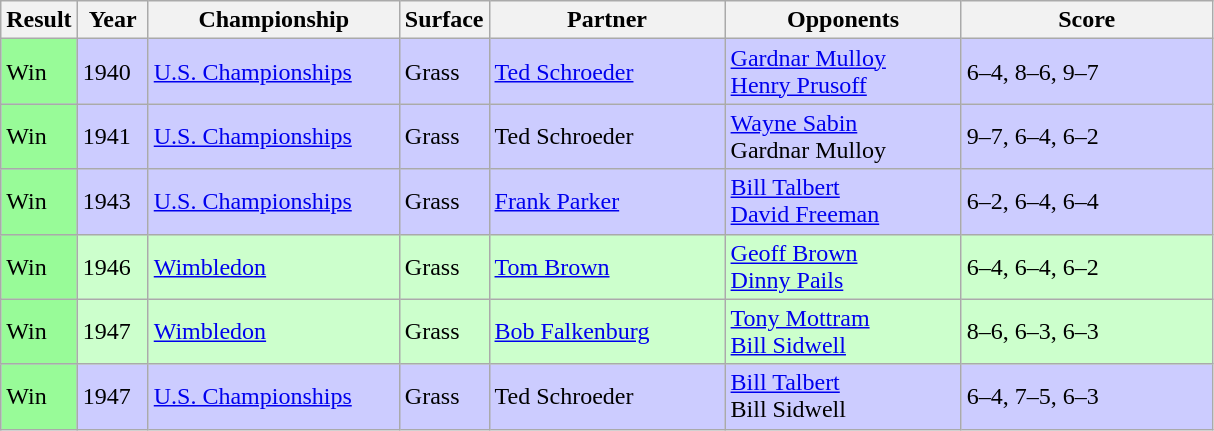<table class="sortable wikitable">
<tr>
<th style="width:40px">Result</th>
<th style="width:40px">Year</th>
<th style="width:160px">Championship</th>
<th style="width:50px">Surface</th>
<th style="width:150px">Partner</th>
<th style="width:150px">Opponents</th>
<th style="width:160px" class="unsortable">Score</th>
</tr>
<tr style="background:#ccf;">
<td style="background:#98fb98;">Win</td>
<td>1940</td>
<td><a href='#'>U.S. Championships</a></td>
<td>Grass</td>
<td> <a href='#'>Ted Schroeder</a></td>
<td> <a href='#'>Gardnar Mulloy</a> <br>  <a href='#'>Henry Prusoff</a></td>
<td>6–4, 8–6, 9–7</td>
</tr>
<tr style="background:#ccf;">
<td style="background:#98fb98;">Win</td>
<td>1941</td>
<td><a href='#'>U.S. Championships</a></td>
<td>Grass</td>
<td> Ted Schroeder</td>
<td> <a href='#'>Wayne Sabin</a> <br>  Gardnar Mulloy</td>
<td>9–7, 6–4, 6–2</td>
</tr>
<tr style="background:#ccf;">
<td style="background:#98fb98;">Win</td>
<td>1943</td>
<td><a href='#'>U.S. Championships</a></td>
<td>Grass</td>
<td> <a href='#'>Frank Parker</a></td>
<td> <a href='#'>Bill Talbert</a> <br>  <a href='#'>David Freeman</a></td>
<td>6–2, 6–4, 6–4</td>
</tr>
<tr style="background:#cfc;">
<td style="background:#98fb98;">Win</td>
<td>1946</td>
<td><a href='#'>Wimbledon</a></td>
<td>Grass</td>
<td> <a href='#'>Tom Brown</a></td>
<td> <a href='#'>Geoff Brown</a> <br>  <a href='#'>Dinny Pails</a></td>
<td>6–4, 6–4, 6–2</td>
</tr>
<tr style="background:#cfc;">
<td style="background:#98fb98;">Win</td>
<td>1947</td>
<td><a href='#'>Wimbledon</a></td>
<td>Grass</td>
<td> <a href='#'>Bob Falkenburg</a></td>
<td> <a href='#'>Tony Mottram</a> <br>  <a href='#'>Bill Sidwell</a></td>
<td>8–6, 6–3, 6–3</td>
</tr>
<tr style="background:#ccf;">
<td style="background:#98fb98;">Win</td>
<td>1947</td>
<td><a href='#'>U.S. Championships</a></td>
<td>Grass</td>
<td> Ted Schroeder</td>
<td> <a href='#'>Bill Talbert</a> <br>  Bill Sidwell</td>
<td>6–4, 7–5, 6–3</td>
</tr>
</table>
